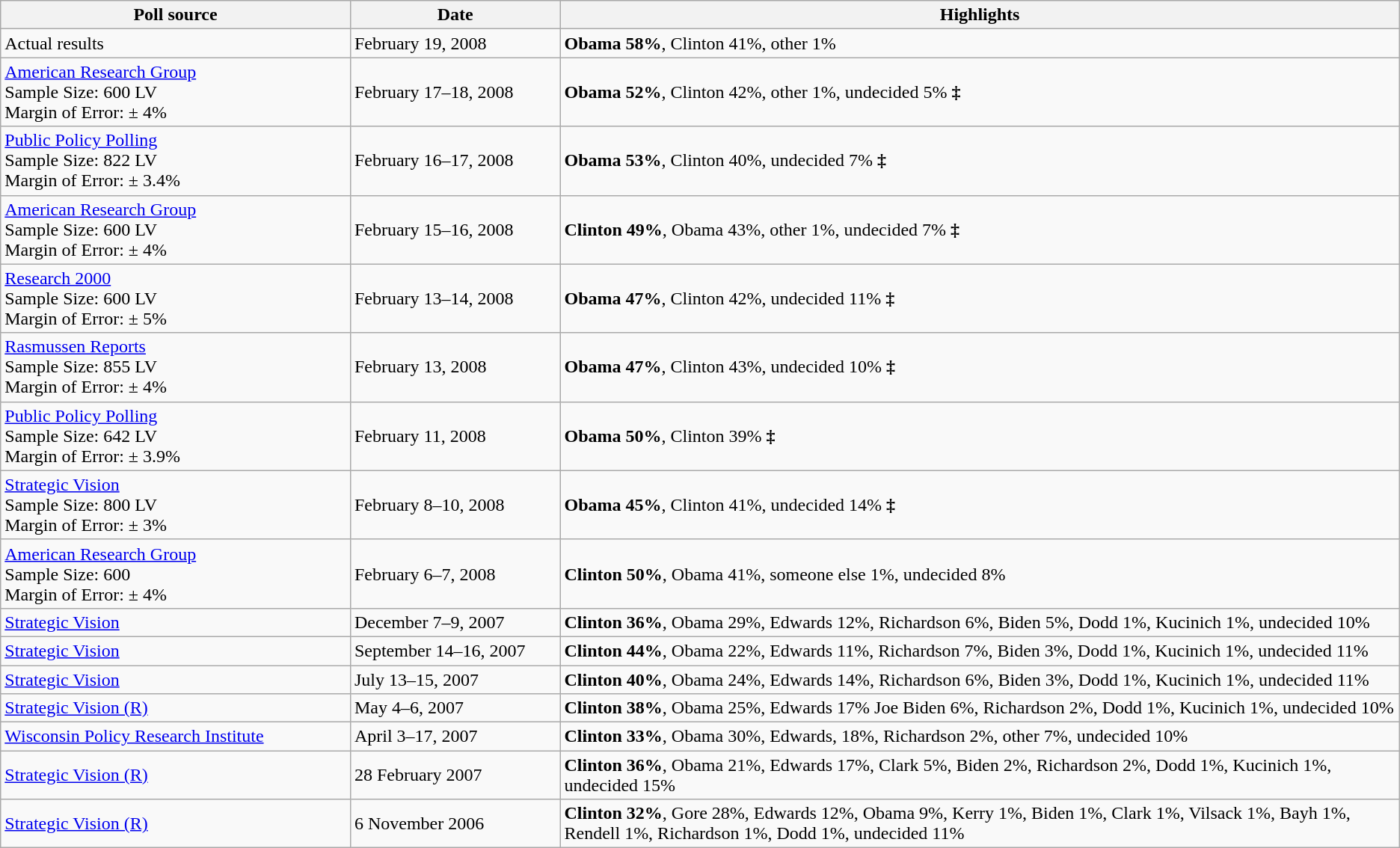<table class="wikitable sortable">
<tr>
<th width="25%">Poll source</th>
<th width="15%">Date</th>
<th width="60%">Highlights</th>
</tr>
<tr>
<td>Actual results</td>
<td>February 19, 2008</td>
<td><strong>Obama 58%</strong>, Clinton 41%, other 1%</td>
</tr>
<tr>
<td><a href='#'>American Research Group</a><br>Sample Size: 600 LV<br>
Margin of Error: ± 4%</td>
<td>February 17–18, 2008</td>
<td><strong>Obama 52%</strong>, Clinton 42%, other 1%, undecided 5% <strong>‡</strong></td>
</tr>
<tr>
<td><a href='#'>Public Policy Polling</a><br>Sample Size: 822 LV<br>
Margin of Error: ± 3.4%</td>
<td>February 16–17, 2008</td>
<td><strong>Obama 53%</strong>, Clinton 40%, undecided 7% <strong>‡</strong></td>
</tr>
<tr>
<td><a href='#'>American Research Group</a><br>Sample Size: 600 LV<br>
Margin of Error: ± 4%</td>
<td>February 15–16, 2008</td>
<td><strong>Clinton 49%</strong>, Obama 43%, other 1%, undecided 7% <strong>‡</strong></td>
</tr>
<tr>
<td><a href='#'>Research 2000</a><br>Sample Size: 600 LV<br>
Margin of Error: ± 5%</td>
<td>February 13–14, 2008</td>
<td><strong>Obama 47%</strong>, Clinton 42%, undecided 11% <strong>‡</strong></td>
</tr>
<tr>
<td><a href='#'>Rasmussen Reports</a><br>Sample Size: 855 LV<br>
Margin of Error: ± 4%</td>
<td>February 13, 2008</td>
<td><strong>Obama 47%</strong>, Clinton 43%, undecided 10% <strong>‡</strong></td>
</tr>
<tr>
<td><a href='#'>Public Policy Polling</a><br>Sample Size: 642 LV<br>
Margin of Error: ± 3.9%</td>
<td>February 11, 2008</td>
<td><strong>Obama 50%</strong>, Clinton 39% <strong>‡</strong></td>
</tr>
<tr>
<td><a href='#'>Strategic Vision</a><br>Sample Size: 800 LV<br>
Margin of Error: ± 3%</td>
<td>February 8–10, 2008</td>
<td><strong>Obama 45%</strong>, Clinton 41%, undecided 14% <strong>‡</strong></td>
</tr>
<tr>
<td><a href='#'>American Research Group</a><br>Sample Size: 600<br>
Margin of Error: ± 4%</td>
<td>February 6–7, 2008</td>
<td><strong>Clinton 50%</strong>, Obama 41%, someone else 1%, undecided 8%</td>
</tr>
<tr>
<td><a href='#'>Strategic Vision</a></td>
<td>December 7–9, 2007</td>
<td><strong>Clinton 36%</strong>, Obama 29%, Edwards 12%, Richardson 6%, Biden 5%, Dodd 1%, Kucinich 1%, undecided 10%</td>
</tr>
<tr>
<td><a href='#'>Strategic Vision</a></td>
<td>September 14–16, 2007</td>
<td><strong>Clinton 44%</strong>, Obama 22%, Edwards 11%, Richardson 7%, Biden 3%, Dodd 1%, Kucinich 1%, undecided 11%</td>
</tr>
<tr>
<td><a href='#'>Strategic Vision</a></td>
<td>July 13–15, 2007</td>
<td><strong>Clinton 40%</strong>, Obama 24%, Edwards 14%, Richardson 6%, Biden 3%, Dodd 1%, Kucinich 1%, undecided 11%</td>
</tr>
<tr>
<td><a href='#'>Strategic Vision (R)</a></td>
<td>May 4–6, 2007</td>
<td><strong>Clinton 38%</strong>, Obama 25%, Edwards 17% Joe Biden 6%, Richardson 2%, Dodd 1%, Kucinich 1%, undecided 10%</td>
</tr>
<tr>
<td><a href='#'>Wisconsin Policy Research Institute</a></td>
<td>April 3–17, 2007</td>
<td><strong>Clinton 33%</strong>, Obama 30%, Edwards, 18%, Richardson 2%, other 7%, undecided 10%</td>
</tr>
<tr>
<td><a href='#'>Strategic Vision (R)</a></td>
<td>28 February 2007</td>
<td><strong>Clinton 36%</strong>, Obama 21%, Edwards 17%, Clark 5%, Biden 2%, Richardson 2%, Dodd 1%, Kucinich 1%, undecided 15%</td>
</tr>
<tr>
<td><a href='#'>Strategic Vision (R)</a></td>
<td>6 November 2006</td>
<td><strong>Clinton 32%</strong>, Gore 28%, Edwards 12%, Obama 9%, Kerry 1%, Biden 1%, Clark 1%, Vilsack 1%, Bayh 1%, Rendell 1%, Richardson 1%, Dodd 1%, undecided 11%</td>
</tr>
</table>
